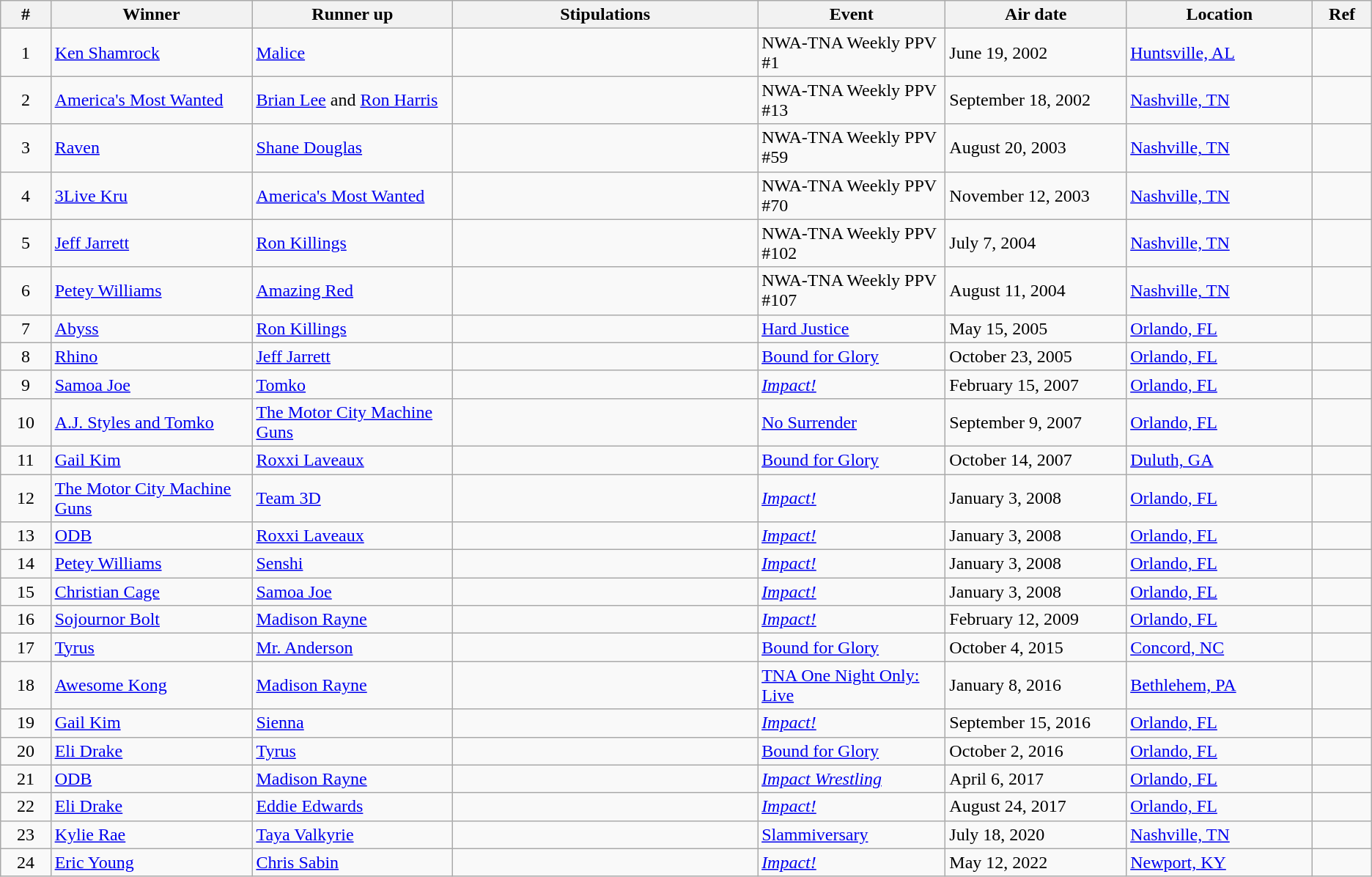<table class="wikitable sortable">
<tr>
<th width="1%">#</th>
<th width="5%">Winner</th>
<th width="5%">Runner up</th>
<th width="8%">Stipulations</th>
<th width="3%">Event</th>
<th width="4%">Air date</th>
<th width="4%">Location</th>
<th width="1%">Ref</th>
</tr>
<tr>
<td align=center>1</td>
<td><a href='#'>Ken Shamrock</a></td>
<td><a href='#'>Malice</a></td>
<td></td>
<td>NWA-TNA Weekly PPV #1</td>
<td>June 19, 2002</td>
<td><a href='#'>Huntsville, AL</a></td>
<td></td>
</tr>
<tr>
<td align=center>2</td>
<td><a href='#'>America's Most Wanted</a></td>
<td><a href='#'>Brian Lee</a> and <a href='#'>Ron Harris</a></td>
<td></td>
<td>NWA-TNA Weekly PPV #13</td>
<td>September 18, 2002</td>
<td><a href='#'>Nashville, TN</a></td>
<td></td>
</tr>
<tr>
<td align=center>3</td>
<td><a href='#'>Raven</a></td>
<td><a href='#'>Shane Douglas</a></td>
<td></td>
<td>NWA-TNA Weekly PPV #59</td>
<td>August 20, 2003</td>
<td><a href='#'>Nashville, TN</a></td>
<td></td>
</tr>
<tr>
<td align=center>4</td>
<td><a href='#'>3Live Kru</a></td>
<td><a href='#'>America's Most Wanted</a></td>
<td></td>
<td>NWA-TNA Weekly PPV #70</td>
<td>November 12, 2003</td>
<td><a href='#'>Nashville, TN</a></td>
<td></td>
</tr>
<tr>
<td align=center>5</td>
<td><a href='#'>Jeff Jarrett</a></td>
<td><a href='#'>Ron Killings</a></td>
<td></td>
<td>NWA-TNA Weekly PPV #102</td>
<td>July 7, 2004</td>
<td><a href='#'>Nashville, TN</a></td>
<td></td>
</tr>
<tr>
<td align=center>6</td>
<td><a href='#'>Petey Williams</a></td>
<td><a href='#'>Amazing Red</a></td>
<td></td>
<td>NWA-TNA Weekly PPV #107</td>
<td>August 11, 2004</td>
<td><a href='#'>Nashville, TN</a></td>
<td></td>
</tr>
<tr>
<td align=center>7</td>
<td><a href='#'>Abyss</a></td>
<td><a href='#'>Ron Killings</a></td>
<td></td>
<td><a href='#'>Hard Justice</a></td>
<td>May 15, 2005</td>
<td><a href='#'>Orlando, FL</a></td>
<td></td>
</tr>
<tr>
<td align=center>8</td>
<td><a href='#'>Rhino</a></td>
<td><a href='#'>Jeff Jarrett</a></td>
<td></td>
<td><a href='#'>Bound for Glory</a></td>
<td>October 23, 2005</td>
<td><a href='#'>Orlando, FL</a></td>
<td></td>
</tr>
<tr>
<td align=center>9</td>
<td><a href='#'>Samoa Joe</a></td>
<td><a href='#'>Tomko</a></td>
<td></td>
<td><em><a href='#'>Impact!</a></em></td>
<td>February 15, 2007</td>
<td><a href='#'>Orlando, FL</a></td>
<td></td>
</tr>
<tr>
<td align=center>10</td>
<td><a href='#'>A.J. Styles and Tomko</a></td>
<td><a href='#'>The Motor City Machine Guns</a></td>
<td></td>
<td><a href='#'>No Surrender</a></td>
<td>September 9, 2007</td>
<td><a href='#'>Orlando, FL</a></td>
<td></td>
</tr>
<tr>
<td align=center>11</td>
<td><a href='#'>Gail Kim</a></td>
<td><a href='#'>Roxxi Laveaux</a></td>
<td></td>
<td><a href='#'>Bound for Glory</a></td>
<td>October 14, 2007</td>
<td><a href='#'>Duluth, GA</a></td>
<td></td>
</tr>
<tr>
<td align=center>12</td>
<td><a href='#'>The Motor City Machine Guns</a></td>
<td><a href='#'>Team 3D</a></td>
<td></td>
<td><em><a href='#'>Impact!</a></em></td>
<td>January 3, 2008</td>
<td><a href='#'>Orlando, FL</a></td>
<td></td>
</tr>
<tr>
<td align=center>13</td>
<td><a href='#'>ODB</a></td>
<td><a href='#'>Roxxi Laveaux</a></td>
<td></td>
<td><em><a href='#'>Impact!</a></em></td>
<td>January 3, 2008</td>
<td><a href='#'>Orlando, FL</a></td>
<td></td>
</tr>
<tr>
<td align=center>14</td>
<td><a href='#'>Petey Williams</a></td>
<td><a href='#'>Senshi</a></td>
<td></td>
<td><em><a href='#'>Impact!</a></em></td>
<td>January 3, 2008</td>
<td><a href='#'>Orlando, FL</a></td>
<td></td>
</tr>
<tr>
<td align=center>15</td>
<td><a href='#'>Christian Cage</a></td>
<td><a href='#'>Samoa Joe</a></td>
<td></td>
<td><em><a href='#'>Impact!</a></em></td>
<td>January 3, 2008</td>
<td><a href='#'>Orlando, FL</a></td>
<td></td>
</tr>
<tr>
<td align=center>16</td>
<td><a href='#'>Sojournor Bolt</a></td>
<td><a href='#'>Madison Rayne</a></td>
<td></td>
<td><em><a href='#'>Impact!</a></em></td>
<td>February 12, 2009</td>
<td><a href='#'>Orlando, FL</a></td>
<td></td>
</tr>
<tr>
<td align=center>17</td>
<td><a href='#'>Tyrus</a></td>
<td><a href='#'>Mr. Anderson</a></td>
<td></td>
<td><a href='#'>Bound for Glory</a></td>
<td>October 4, 2015</td>
<td><a href='#'>Concord, NC</a></td>
<td></td>
</tr>
<tr>
<td align=center>18</td>
<td><a href='#'>Awesome Kong</a></td>
<td><a href='#'>Madison Rayne</a></td>
<td></td>
<td><a href='#'>TNA One Night Only: Live</a></td>
<td>January 8, 2016</td>
<td><a href='#'>Bethlehem, PA</a></td>
<td></td>
</tr>
<tr>
<td align=center>19</td>
<td><a href='#'>Gail Kim</a></td>
<td><a href='#'>Sienna</a></td>
<td></td>
<td><em><a href='#'>Impact!</a></em></td>
<td>September 15, 2016</td>
<td><a href='#'>Orlando, FL</a></td>
<td></td>
</tr>
<tr>
<td align=center>20</td>
<td><a href='#'>Eli Drake</a></td>
<td><a href='#'>Tyrus</a></td>
<td></td>
<td><a href='#'>Bound for Glory</a></td>
<td>October 2, 2016</td>
<td><a href='#'>Orlando, FL</a></td>
<td></td>
</tr>
<tr>
<td align=center>21</td>
<td><a href='#'>ODB</a></td>
<td><a href='#'>Madison Rayne</a></td>
<td></td>
<td><em><a href='#'>Impact Wrestling</a></em></td>
<td>April 6, 2017</td>
<td><a href='#'>Orlando, FL</a></td>
<td></td>
</tr>
<tr>
<td align=center>22</td>
<td><a href='#'>Eli Drake</a></td>
<td><a href='#'>Eddie Edwards</a></td>
<td></td>
<td><em><a href='#'>Impact!</a></em></td>
<td>August 24, 2017</td>
<td><a href='#'>Orlando, FL</a></td>
<td></td>
</tr>
<tr>
<td align=center>23</td>
<td><a href='#'>Kylie Rae</a></td>
<td><a href='#'>Taya Valkyrie</a></td>
<td></td>
<td><a href='#'>Slammiversary</a></td>
<td>July 18, 2020</td>
<td><a href='#'>Nashville, TN</a></td>
<td></td>
</tr>
<tr>
<td align=center>24</td>
<td><a href='#'>Eric Young</a></td>
<td><a href='#'>Chris Sabin</a></td>
<td></td>
<td><em><a href='#'>Impact!</a></em></td>
<td>May 12, 2022</td>
<td><a href='#'>Newport, KY</a></td>
<td></td>
</tr>
</table>
